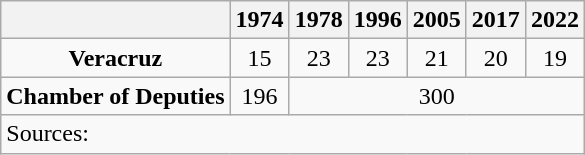<table class="wikitable" style="text-align: center">
<tr>
<th></th>
<th>1974</th>
<th>1978</th>
<th>1996</th>
<th>2005</th>
<th>2017</th>
<th>2022</th>
</tr>
<tr>
<td><strong>Veracruz</strong></td>
<td>15</td>
<td>23</td>
<td>23</td>
<td>21</td>
<td>20</td>
<td>19</td>
</tr>
<tr>
<td><strong>Chamber of Deputies</strong></td>
<td>196</td>
<td colspan=5>300</td>
</tr>
<tr>
<td colspan=7 style="text-align: left">Sources: </td>
</tr>
</table>
